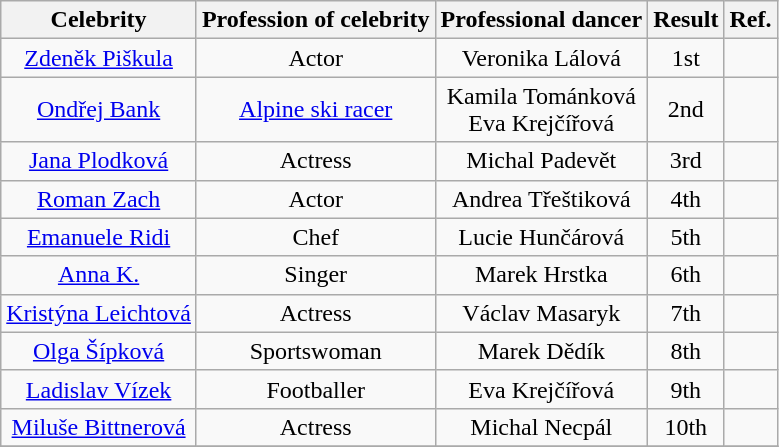<table class="wikitable" style="text-align:center;">
<tr>
<th>Celebrity</th>
<th>Profession of celebrity</th>
<th>Professional dancer</th>
<th>Result</th>
<th>Ref.</th>
</tr>
<tr>
<td><a href='#'>Zdeněk Piškula</a></td>
<td>Actor</td>
<td>Veronika Lálová</td>
<td>1st</td>
<td></td>
</tr>
<tr>
<td><a href='#'>Ondřej Bank</a></td>
<td><a href='#'>Alpine ski racer</a></td>
<td>Kamila Tománková<br> Eva Krejčířová</td>
<td>2nd</td>
<td></td>
</tr>
<tr>
<td><a href='#'>Jana Plodková</a></td>
<td>Actress</td>
<td>Michal Padevět</td>
<td>3rd</td>
<td></td>
</tr>
<tr>
<td><a href='#'>Roman Zach</a></td>
<td>Actor</td>
<td>Andrea Třeštiková</td>
<td>4th</td>
<td></td>
</tr>
<tr>
<td><a href='#'>Emanuele Ridi</a></td>
<td>Chef</td>
<td>Lucie Hunčárová</td>
<td>5th</td>
<td></td>
</tr>
<tr>
<td><a href='#'>Anna K.</a></td>
<td>Singer</td>
<td>Marek Hrstka</td>
<td>6th</td>
<td></td>
</tr>
<tr>
<td><a href='#'>Kristýna Leichtová</a></td>
<td>Actress</td>
<td>Václav Masaryk</td>
<td>7th</td>
<td></td>
</tr>
<tr>
<td><a href='#'>Olga Šípková</a></td>
<td>Sportswoman</td>
<td>Marek Dědík</td>
<td>8th</td>
<td></td>
</tr>
<tr>
<td><a href='#'>Ladislav Vízek</a></td>
<td>Footballer</td>
<td>Eva Krejčířová</td>
<td>9th</td>
<td></td>
</tr>
<tr>
<td><a href='#'>Miluše Bittnerová</a></td>
<td>Actress</td>
<td>Michal Necpál</td>
<td>10th</td>
<td></td>
</tr>
<tr>
</tr>
</table>
